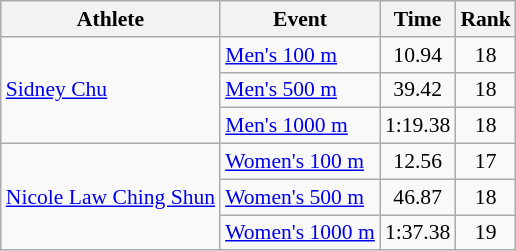<table class="wikitable" style="font-size:90%">
<tr>
<th>Athlete</th>
<th>Event</th>
<th>Time</th>
<th>Rank</th>
</tr>
<tr align=center>
<td align=left rowspan=3><a href='#'>Sidney Chu</a></td>
<td align=left><a href='#'>Men's 100 m</a></td>
<td>10.94</td>
<td>18</td>
</tr>
<tr align=center>
<td align=left><a href='#'>Men's 500 m</a></td>
<td>39.42</td>
<td>18</td>
</tr>
<tr align=center>
<td align=left><a href='#'>Men's 1000 m</a></td>
<td>1:19.38</td>
<td>18</td>
</tr>
<tr align=center>
<td align=left rowspan=3><a href='#'>Nicole Law Ching Shun</a></td>
<td align=left><a href='#'>Women's 100 m</a></td>
<td>12.56</td>
<td>17</td>
</tr>
<tr align=center>
<td align=left><a href='#'>Women's 500 m</a></td>
<td>46.87</td>
<td>18</td>
</tr>
<tr align=center>
<td align=left><a href='#'>Women's 1000 m</a></td>
<td>1:37.38</td>
<td>19</td>
</tr>
</table>
